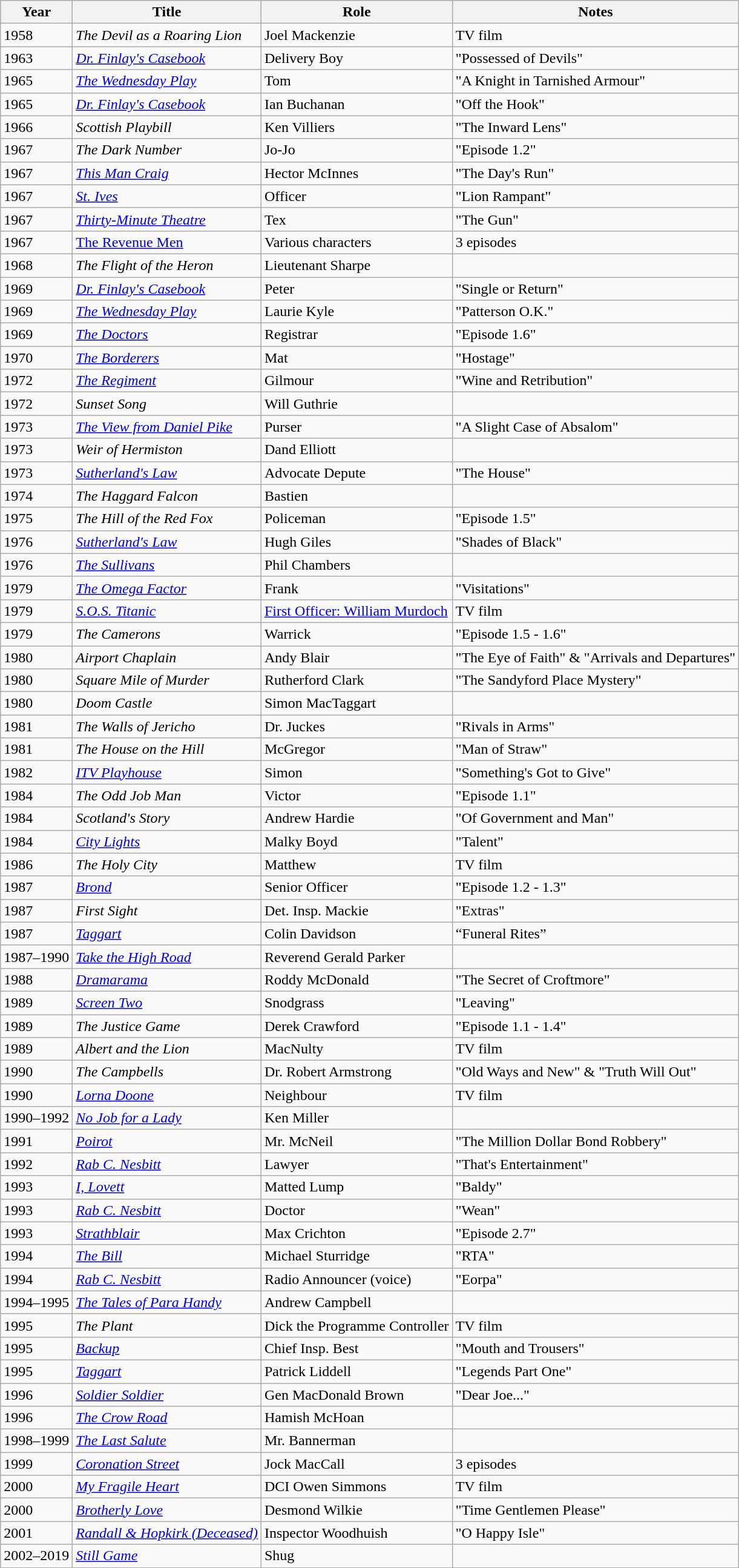<table class="wikitable sortable">
<tr>
<th>Year</th>
<th>Title</th>
<th>Role</th>
<th class="unsortable">Notes</th>
</tr>
<tr>
<td>1958</td>
<td><em>The Devil as a Roaring Lion</em></td>
<td>Joel Mackenzie</td>
<td>TV film</td>
</tr>
<tr>
<td>1963</td>
<td><em><a href='#'>Dr. Finlay's Casebook</a></em></td>
<td>Delivery Boy</td>
<td>"Possessed of Devils"</td>
</tr>
<tr>
<td>1965</td>
<td><em><a href='#'>The Wednesday Play</a></em></td>
<td>Tom</td>
<td>"A Knight in Tarnished Armour"</td>
</tr>
<tr>
<td>1965</td>
<td><em><a href='#'>Dr. Finlay's Casebook</a></em></td>
<td>Ian Buchanan</td>
<td>"Off the Hook"</td>
</tr>
<tr>
<td>1966</td>
<td><em>Scottish Playbill</em></td>
<td>Ken Villiers</td>
<td>"The Inward Lens"</td>
</tr>
<tr>
<td>1967</td>
<td><em>The Dark Number</em></td>
<td>Jo-Jo</td>
<td>"Episode 1.2"</td>
</tr>
<tr>
<td>1967</td>
<td><em><a href='#'>This Man Craig</a></em></td>
<td>Hector McInnes</td>
<td>"The Day's Run"</td>
</tr>
<tr>
<td>1967</td>
<td><em><a href='#'>St. Ives</a></em></td>
<td>Officer</td>
<td>"Lion Rampant"</td>
</tr>
<tr>
<td>1967</td>
<td><em><a href='#'>Thirty-Minute Theatre</a></em></td>
<td>Tex</td>
<td>"The Gun"</td>
</tr>
<tr>
<td>1967</td>
<td><a href='#'>The Revenue Men</a></td>
<td>Various characters</td>
<td>3 episodes</td>
</tr>
<tr>
<td>1968</td>
<td><em>The Flight of the Heron</em></td>
<td>Lieutenant Sharpe</td>
<td></td>
</tr>
<tr>
<td>1969</td>
<td><em><a href='#'>Dr. Finlay's Casebook</a></em></td>
<td>Peter</td>
<td>"Single or Return"</td>
</tr>
<tr>
<td>1969</td>
<td><em><a href='#'>The Wednesday Play</a></em></td>
<td>Laurie Kyle</td>
<td>"Patterson O.K."</td>
</tr>
<tr>
<td>1969</td>
<td><em><a href='#'>The Doctors</a></em></td>
<td>Registrar</td>
<td>"Episode 1.6"</td>
</tr>
<tr>
<td>1970</td>
<td><em><a href='#'>The Borderers</a></em></td>
<td>Mat</td>
<td>"Hostage"</td>
</tr>
<tr>
<td>1972</td>
<td><em><a href='#'>The Regiment</a></em></td>
<td>Gilmour</td>
<td>"Wine and Retribution"</td>
</tr>
<tr>
<td>1972</td>
<td><em>Sunset Song</em></td>
<td>Will Guthrie</td>
<td></td>
</tr>
<tr>
<td>1973</td>
<td><em><a href='#'>The View from Daniel Pike</a></em></td>
<td>Purser</td>
<td>"A Slight Case of Absalom"</td>
</tr>
<tr>
<td>1973</td>
<td><em>Weir of Hermiston</em></td>
<td>Dand Elliott</td>
<td></td>
</tr>
<tr>
<td>1973</td>
<td><em><a href='#'>Sutherland's Law</a></em></td>
<td>Advocate Depute</td>
<td>"The House"</td>
</tr>
<tr>
<td>1974</td>
<td><em>The Haggard Falcon</em></td>
<td>Bastien</td>
<td></td>
</tr>
<tr>
<td>1975</td>
<td><em>The Hill of the Red Fox</em></td>
<td>Policeman</td>
<td>"Episode 1.5"</td>
</tr>
<tr>
<td>1976</td>
<td><em><a href='#'>Sutherland's Law</a></em></td>
<td>Hugh Giles</td>
<td>"Shades of Black"</td>
</tr>
<tr>
<td>1976</td>
<td><em><a href='#'>The Sullivans</a></em></td>
<td>Phil Chambers</td>
<td></td>
</tr>
<tr>
<td>1979</td>
<td><em><a href='#'>The Omega Factor</a></em></td>
<td>Frank</td>
<td>"Visitations"</td>
</tr>
<tr>
<td>1979</td>
<td><em><a href='#'>S.O.S. Titanic</a></em></td>
<td><a href='#'>First Officer: William Murdoch</a></td>
<td>TV film</td>
</tr>
<tr>
<td>1979</td>
<td><em>The Camerons</em></td>
<td>Warrick</td>
<td>"Episode 1.5 - 1.6"</td>
</tr>
<tr>
<td>1980</td>
<td><em>Airport Chaplain</em></td>
<td>Andy Blair</td>
<td>"The Eye of Faith" & "Arrivals and Departures"</td>
</tr>
<tr>
<td>1980</td>
<td><em>Square Mile of Murder</em></td>
<td>Rutherford Clark</td>
<td>"The Sandyford Place Mystery"</td>
</tr>
<tr>
<td>1980</td>
<td><em>Doom Castle</em></td>
<td>Simon MacTaggart</td>
<td></td>
</tr>
<tr>
<td>1981</td>
<td><em>The Walls of Jericho</em></td>
<td>Dr. Juckes</td>
<td>"Rivals in Arms"</td>
</tr>
<tr>
<td>1981</td>
<td><em>The House on the Hill</em></td>
<td>McGregor</td>
<td>"Man of Straw"</td>
</tr>
<tr>
<td>1982</td>
<td><em><a href='#'>ITV Playhouse</a></em></td>
<td>Simon</td>
<td>"Something's Got to Give"</td>
</tr>
<tr>
<td>1984</td>
<td><em>The Odd Job Man</em></td>
<td>Victor</td>
<td>"Episode 1.1"</td>
</tr>
<tr>
<td>1984</td>
<td><em>Scotland's Story</em></td>
<td>Andrew Hardie</td>
<td>"Of Government and Man"</td>
</tr>
<tr>
<td>1984</td>
<td><em><a href='#'>City Lights</a></em></td>
<td>Malky Boyd</td>
<td>"Talent"</td>
</tr>
<tr>
<td>1986</td>
<td><em>The Holy City</em></td>
<td>Matthew</td>
<td>TV film</td>
</tr>
<tr>
<td>1987</td>
<td><em><a href='#'>Brond</a></em></td>
<td>Senior Officer</td>
<td>"Episode 1.2 - 1.3"</td>
</tr>
<tr>
<td>1987</td>
<td><em>First Sight</em></td>
<td>Det. Insp. Mackie</td>
<td>"Extras"</td>
</tr>
<tr>
<td>1987</td>
<td><em><a href='#'>Taggart</a></em></td>
<td>Colin Davidson</td>
<td>“Funeral Rites”</td>
</tr>
<tr>
<td>1987–1990</td>
<td><em><a href='#'>Take the High Road</a></em></td>
<td>Reverend Gerald Parker</td>
<td></td>
</tr>
<tr>
<td>1988</td>
<td><em><a href='#'>Dramarama</a></em></td>
<td>Roddy McDonald</td>
<td>"The Secret of Croftmore"</td>
</tr>
<tr>
<td>1989</td>
<td><em><a href='#'>Screen Two</a></em></td>
<td>Snodgrass</td>
<td>"Leaving"</td>
</tr>
<tr>
<td>1989</td>
<td><em>The Justice Game</em></td>
<td>Derek Crawford</td>
<td>"Episode 1.1 - 1.4"</td>
</tr>
<tr>
<td>1989</td>
<td><em>Albert and the Lion</em></td>
<td>MacNulty</td>
<td>TV film</td>
</tr>
<tr>
<td>1990</td>
<td><em>The Campbells</em></td>
<td>Dr. Robert Armstrong</td>
<td>"Old Ways and New" & "Truth Will Out"</td>
</tr>
<tr>
<td>1990</td>
<td><em><a href='#'>Lorna Doone</a></em></td>
<td>Neighbour</td>
<td>TV film</td>
</tr>
<tr>
<td>1990–1992</td>
<td><em><a href='#'>No Job for a Lady</a></em></td>
<td>Ken Miller</td>
<td></td>
</tr>
<tr>
<td>1991</td>
<td><em><a href='#'>Poirot</a></em></td>
<td>Mr. McNeil</td>
<td>"The Million Dollar Bond Robbery"</td>
</tr>
<tr>
<td>1992</td>
<td><em><a href='#'>Rab C. Nesbitt</a></em></td>
<td>Lawyer</td>
<td>"That's Entertainment"</td>
</tr>
<tr>
<td>1993</td>
<td><em><a href='#'>I, Lovett</a></em></td>
<td>Matted Lump</td>
<td>"Baldy"</td>
</tr>
<tr>
<td>1993</td>
<td><em><a href='#'>Rab C. Nesbitt</a></em></td>
<td>Doctor</td>
<td>"Wean"</td>
</tr>
<tr>
<td>1993</td>
<td><em><a href='#'>Strathblair</a></em></td>
<td>Max Crichton</td>
<td>"Episode 2.7"</td>
</tr>
<tr>
<td>1994</td>
<td><em><a href='#'>The Bill</a></em></td>
<td>Michael Sturridge</td>
<td>"RTA"</td>
</tr>
<tr>
<td>1994</td>
<td><em><a href='#'>Rab C. Nesbitt</a></em></td>
<td>Radio Announcer (voice)</td>
<td>"Eorpa"</td>
</tr>
<tr>
<td>1994–1995</td>
<td><em><a href='#'>The Tales of Para Handy</a></em></td>
<td>Andrew Campbell</td>
<td></td>
</tr>
<tr>
<td>1995</td>
<td><em>The Plant</em></td>
<td>Dick the Programme Controller</td>
<td>TV film</td>
</tr>
<tr>
<td>1995</td>
<td><em><a href='#'>Backup</a></em></td>
<td>Chief Insp. Best</td>
<td>"Mouth and Trousers"</td>
</tr>
<tr>
<td>1995</td>
<td><em><a href='#'>Taggart</a></em></td>
<td>Patrick Liddell</td>
<td>"Legends Part One"</td>
</tr>
<tr>
<td>1996</td>
<td><em><a href='#'>Soldier Soldier</a></em></td>
<td>Gen MacDonald Brown</td>
<td>"Dear Joe..."</td>
</tr>
<tr>
<td>1996</td>
<td><em><a href='#'>The Crow Road</a></em></td>
<td>Hamish McHoan</td>
<td></td>
</tr>
<tr>
<td>1998–1999</td>
<td><em><a href='#'>The Last Salute</a></em></td>
<td>Mr. Bannerman</td>
<td></td>
</tr>
<tr>
<td>1999</td>
<td><em><a href='#'>Coronation Street</a></em></td>
<td>Jock MacCall</td>
<td>3 episodes</td>
</tr>
<tr>
<td>2000</td>
<td><em><a href='#'>My Fragile Heart</a></em></td>
<td>DCI Owen Simmons</td>
<td>TV film</td>
</tr>
<tr>
<td>2000</td>
<td><em><a href='#'>Brotherly Love</a></em></td>
<td>Desmond Wilkie</td>
<td>"Time Gentlemen Please"</td>
</tr>
<tr>
<td>2001</td>
<td><em><a href='#'>Randall & Hopkirk (Deceased)</a></em></td>
<td>Inspector Woodhuish</td>
<td>"O Happy Isle"</td>
</tr>
<tr>
<td>2002–2019</td>
<td><em><a href='#'>Still Game</a></em></td>
<td>Shug</td>
<td></td>
</tr>
</table>
